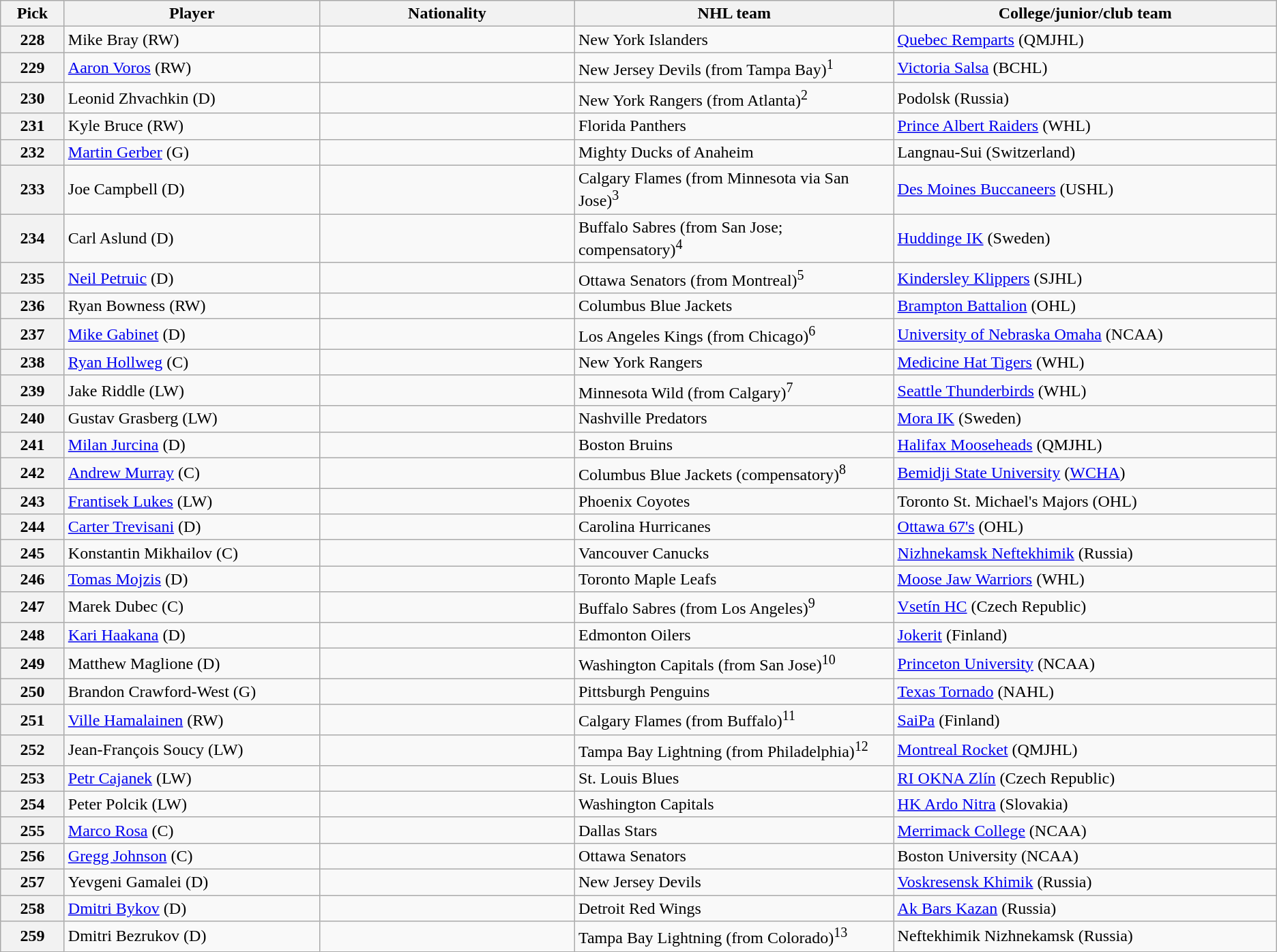<table class="wikitable">
<tr>
<th bgcolor="#DDDDFF" width="5%">Pick</th>
<th bgcolor="#DDDDFF" width="20%">Player</th>
<th bgcolor="#DDDDFF" width="20%">Nationality</th>
<th bgcolor="#DDDDFF" width="25%">NHL team</th>
<th bgcolor="#DDDDFF" width="30%">College/junior/club team</th>
</tr>
<tr>
<th>228</th>
<td>Mike Bray (RW)</td>
<td></td>
<td>New York Islanders</td>
<td><a href='#'>Quebec Remparts</a> (QMJHL)</td>
</tr>
<tr>
<th>229</th>
<td><a href='#'>Aaron Voros</a> (RW)</td>
<td></td>
<td>New Jersey Devils (from Tampa Bay)<sup>1</sup></td>
<td><a href='#'>Victoria Salsa</a> (BCHL)</td>
</tr>
<tr>
<th>230</th>
<td>Leonid Zhvachkin (D)</td>
<td></td>
<td>New York Rangers (from Atlanta)<sup>2</sup></td>
<td>Podolsk (Russia)</td>
</tr>
<tr>
<th>231</th>
<td>Kyle Bruce (RW)</td>
<td></td>
<td>Florida Panthers</td>
<td><a href='#'>Prince Albert Raiders</a> (WHL)</td>
</tr>
<tr>
<th>232</th>
<td><a href='#'>Martin Gerber</a> (G)</td>
<td></td>
<td>Mighty Ducks of Anaheim</td>
<td>Langnau-Sui (Switzerland)</td>
</tr>
<tr>
<th>233</th>
<td>Joe Campbell (D)</td>
<td></td>
<td>Calgary Flames (from Minnesota via San Jose)<sup>3</sup></td>
<td><a href='#'>Des Moines Buccaneers</a> (USHL)</td>
</tr>
<tr>
<th>234</th>
<td>Carl Aslund (D)</td>
<td></td>
<td>Buffalo Sabres (from San Jose; compensatory)<sup>4</sup></td>
<td><a href='#'>Huddinge IK</a> (Sweden)</td>
</tr>
<tr>
<th>235</th>
<td><a href='#'>Neil Petruic</a> (D)</td>
<td></td>
<td>Ottawa Senators (from Montreal)<sup>5</sup></td>
<td><a href='#'>Kindersley Klippers</a> (SJHL)</td>
</tr>
<tr>
<th>236</th>
<td>Ryan Bowness (RW)</td>
<td></td>
<td>Columbus Blue Jackets</td>
<td><a href='#'>Brampton Battalion</a> (OHL)</td>
</tr>
<tr>
<th>237</th>
<td><a href='#'>Mike Gabinet</a> (D)</td>
<td></td>
<td>Los Angeles Kings (from Chicago)<sup>6</sup></td>
<td><a href='#'>University of Nebraska Omaha</a> (NCAA)</td>
</tr>
<tr>
<th>238</th>
<td><a href='#'>Ryan Hollweg</a> (C)</td>
<td></td>
<td>New York Rangers</td>
<td><a href='#'>Medicine Hat Tigers</a> (WHL)</td>
</tr>
<tr>
<th>239</th>
<td>Jake Riddle (LW)</td>
<td></td>
<td>Minnesota Wild (from Calgary)<sup>7</sup></td>
<td><a href='#'>Seattle Thunderbirds</a> (WHL)</td>
</tr>
<tr>
<th>240</th>
<td>Gustav Grasberg (LW)</td>
<td></td>
<td>Nashville Predators</td>
<td><a href='#'>Mora IK</a> (Sweden)</td>
</tr>
<tr>
<th>241</th>
<td><a href='#'>Milan Jurcina</a> (D)</td>
<td></td>
<td>Boston Bruins</td>
<td><a href='#'>Halifax Mooseheads</a> (QMJHL)</td>
</tr>
<tr>
<th>242</th>
<td><a href='#'>Andrew Murray</a> (C)</td>
<td></td>
<td>Columbus Blue Jackets (compensatory)<sup>8</sup></td>
<td><a href='#'>Bemidji State University</a> (<a href='#'>WCHA</a>)</td>
</tr>
<tr>
<th>243</th>
<td><a href='#'>Frantisek Lukes</a> (LW)</td>
<td></td>
<td>Phoenix Coyotes</td>
<td>Toronto St. Michael's Majors (OHL)</td>
</tr>
<tr>
<th>244</th>
<td><a href='#'>Carter Trevisani</a> (D)</td>
<td></td>
<td>Carolina Hurricanes</td>
<td><a href='#'>Ottawa 67's</a> (OHL)</td>
</tr>
<tr>
<th>245</th>
<td>Konstantin Mikhailov (C)</td>
<td></td>
<td>Vancouver Canucks</td>
<td><a href='#'>Nizhnekamsk Neftekhimik</a> (Russia)</td>
</tr>
<tr>
<th>246</th>
<td><a href='#'>Tomas Mojzis</a> (D)</td>
<td></td>
<td>Toronto Maple Leafs</td>
<td><a href='#'>Moose Jaw Warriors</a> (WHL)</td>
</tr>
<tr>
<th>247</th>
<td>Marek Dubec (C)</td>
<td></td>
<td>Buffalo Sabres (from Los Angeles)<sup>9</sup></td>
<td><a href='#'>Vsetín HC</a> (Czech Republic)</td>
</tr>
<tr>
<th>248</th>
<td><a href='#'>Kari Haakana</a> (D)</td>
<td></td>
<td>Edmonton Oilers</td>
<td><a href='#'>Jokerit</a> (Finland)</td>
</tr>
<tr>
<th>249</th>
<td>Matthew Maglione (D)</td>
<td></td>
<td>Washington Capitals (from San Jose)<sup>10</sup></td>
<td><a href='#'>Princeton University</a> (NCAA)</td>
</tr>
<tr>
<th>250</th>
<td>Brandon Crawford-West (G)</td>
<td></td>
<td>Pittsburgh Penguins</td>
<td><a href='#'>Texas Tornado</a> (NAHL)</td>
</tr>
<tr>
<th>251</th>
<td><a href='#'>Ville Hamalainen</a> (RW)</td>
<td></td>
<td>Calgary Flames (from Buffalo)<sup>11</sup></td>
<td><a href='#'>SaiPa</a> (Finland)</td>
</tr>
<tr>
<th>252</th>
<td>Jean-François Soucy (LW)</td>
<td></td>
<td>Tampa Bay Lightning (from Philadelphia)<sup>12</sup></td>
<td><a href='#'>Montreal Rocket</a> (QMJHL)</td>
</tr>
<tr>
<th>253</th>
<td><a href='#'>Petr Cajanek</a> (LW)</td>
<td></td>
<td>St. Louis Blues</td>
<td><a href='#'>RI OKNA Zlín</a> (Czech Republic)</td>
</tr>
<tr>
<th>254</th>
<td>Peter Polcik (LW)</td>
<td></td>
<td>Washington Capitals</td>
<td><a href='#'>HK Ardo Nitra</a> (Slovakia)</td>
</tr>
<tr>
<th>255</th>
<td><a href='#'>Marco Rosa</a> (C)</td>
<td></td>
<td>Dallas Stars</td>
<td><a href='#'>Merrimack College</a> (NCAA)</td>
</tr>
<tr>
<th>256</th>
<td><a href='#'>Gregg Johnson</a> (C)</td>
<td></td>
<td>Ottawa Senators</td>
<td>Boston University (NCAA)</td>
</tr>
<tr>
<th>257</th>
<td>Yevgeni Gamalei (D)</td>
<td></td>
<td>New Jersey Devils</td>
<td><a href='#'>Voskresensk Khimik</a> (Russia)</td>
</tr>
<tr>
<th>258</th>
<td><a href='#'>Dmitri Bykov</a> (D)</td>
<td></td>
<td>Detroit Red Wings</td>
<td><a href='#'>Ak Bars Kazan</a> (Russia)</td>
</tr>
<tr>
<th>259</th>
<td>Dmitri Bezrukov (D)</td>
<td></td>
<td>Tampa Bay Lightning (from Colorado)<sup>13</sup></td>
<td>Neftekhimik Nizhnekamsk (Russia)</td>
</tr>
</table>
